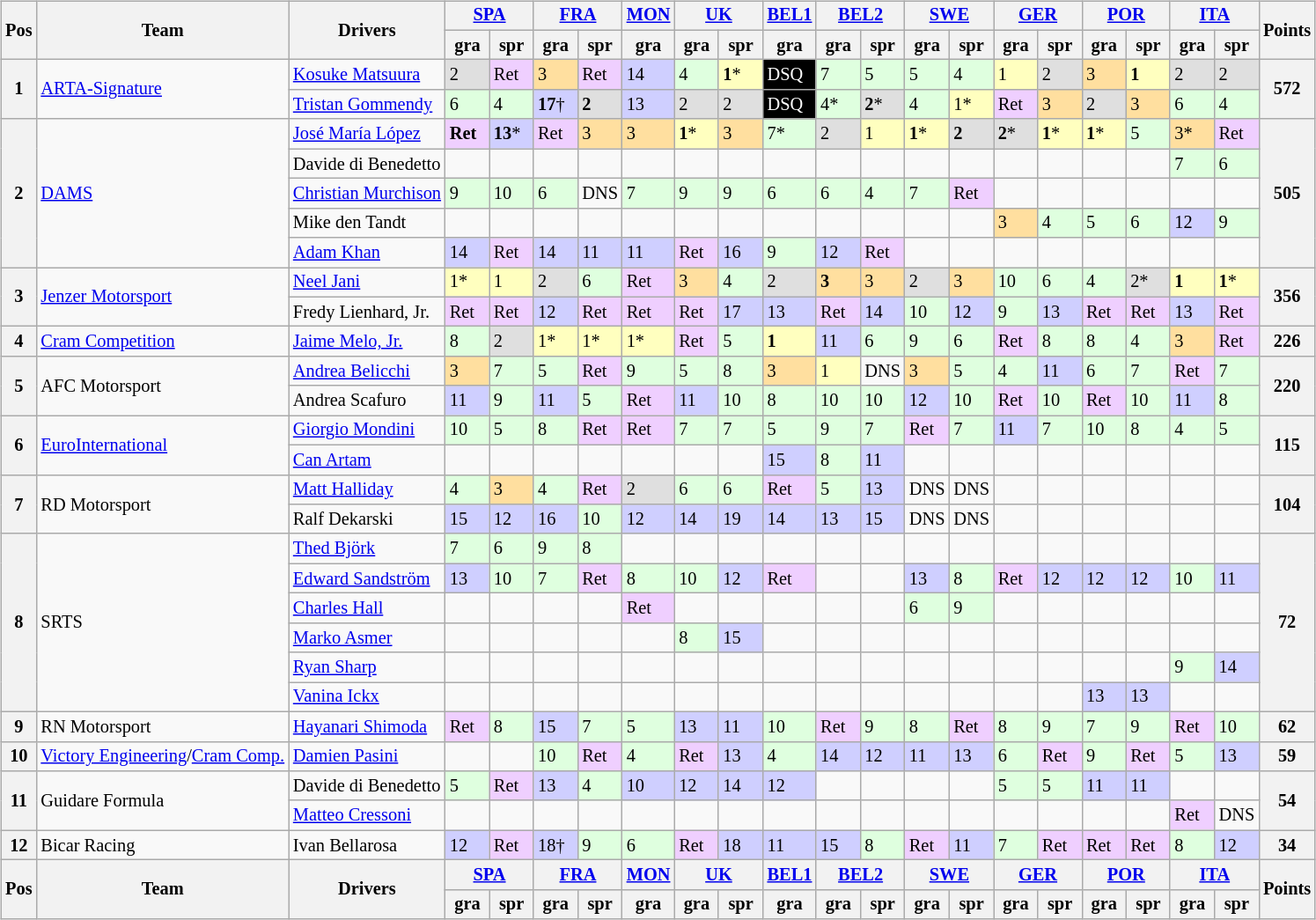<table>
<tr>
<td><br><table class="wikitable" style="font-size: 85%;">
<tr style="background: #f9f9f9;" valign="top">
<th rowspan=2 valign="middle">Pos</th>
<th rowspan=2 valign="middle">Team</th>
<th rowspan=2 valign="middle">Drivers</th>
<th colspan=2><a href='#'>SPA</a><br></th>
<th colspan=2><a href='#'>FRA</a><br></th>
<th><a href='#'>MON</a><br></th>
<th colspan=2><a href='#'>UK</a><br></th>
<th><a href='#'>BEL1</a><br></th>
<th colspan=2><a href='#'>BEL2</a><br></th>
<th colspan=2><a href='#'>SWE</a><br></th>
<th colspan=2><a href='#'>GER</a><br></th>
<th colspan=2><a href='#'>POR</a><br></th>
<th colspan=2><a href='#'>ITA</a><br></th>
<th rowspan=2 valign="middle">Points</th>
</tr>
<tr>
<th width="27">gra</th>
<th width="27">spr</th>
<th width="27">gra</th>
<th width="27">spr</th>
<th width="27">gra</th>
<th width="27">gra</th>
<th width="27">spr</th>
<th width="27">gra</th>
<th width="27">gra</th>
<th width="27">spr</th>
<th width="27">gra</th>
<th width="27">spr</th>
<th width="27">gra</th>
<th width="27">spr</th>
<th width="27">gra</th>
<th width="27">spr</th>
<th width="27">gra</th>
<th width="27">spr</th>
</tr>
<tr>
<th rowspan=2>1</th>
<td rowspan=2> <a href='#'>ARTA-Signature</a></td>
<td><a href='#'>Kosuke Matsuura</a></td>
<td style="background:#DFDFDF;">2</td>
<td style="background:#EFCFFF;">Ret</td>
<td style="background:#FFDF9F;">3</td>
<td style="background:#EFCFFF;">Ret</td>
<td style="background:#CFCFFF;">14</td>
<td style="background:#DFFFDF;">4</td>
<td style="background:#FFFFBF;"><strong>1</strong>*</td>
<td style="background:#000000; color:white">DSQ</td>
<td style="background:#DFFFDF;">7</td>
<td style="background:#DFFFDF;">5</td>
<td style="background:#DFFFDF;">5</td>
<td style="background:#DFFFDF;">4</td>
<td style="background:#FFFFBF;">1</td>
<td style="background:#DFDFDF;">2</td>
<td style="background:#FFDF9F;">3</td>
<td style="background:#FFFFBF;"><strong>1</strong></td>
<td style="background:#DFDFDF;">2</td>
<td style="background:#DFDFDF;">2</td>
<th rowspan=2>572</th>
</tr>
<tr>
<td><a href='#'>Tristan Gommendy</a></td>
<td style="background:#DFFFDF;">6</td>
<td style="background:#DFFFDF;">4</td>
<td style="background:#CFCFFF;"><strong>17</strong>†</td>
<td style="background:#DFDFDF;"><strong>2</strong></td>
<td style="background:#CFCFFF;">13</td>
<td style="background:#DFDFDF;">2</td>
<td style="background:#DFDFDF;">2</td>
<td style="background:#000000; color:white">DSQ</td>
<td style="background:#DFFFDF;">4*</td>
<td style="background:#DFDFDF;"><strong>2</strong>*</td>
<td style="background:#DFFFDF;">4</td>
<td style="background:#FFFFBF;">1*</td>
<td style="background:#EFCFFF;">Ret</td>
<td style="background:#FFDF9F;">3</td>
<td style="background:#DFDFDF;">2</td>
<td style="background:#FFDF9F;">3</td>
<td style="background:#DFFFDF;">6</td>
<td style="background:#DFFFDF;">4</td>
</tr>
<tr>
<th rowspan=5>2</th>
<td rowspan=5> <a href='#'>DAMS</a></td>
<td><a href='#'>José María López</a></td>
<td style="background:#EFCFFF;"><strong>Ret</strong></td>
<td style="background:#CFCFFF;"><strong>13</strong>*</td>
<td style="background:#EFCFFF;">Ret</td>
<td style="background:#FFDF9F;">3</td>
<td style="background:#FFDF9F;">3</td>
<td style="background:#FFFFBF;"><strong>1</strong>*</td>
<td style="background:#FFDF9F;">3</td>
<td style="background:#DFFFDF;">7*</td>
<td style="background:#DFDFDF;">2</td>
<td style="background:#FFFFBF;">1</td>
<td style="background:#FFFFBF;"><strong>1</strong>*</td>
<td style="background:#DFDFDF;"><strong>2</strong></td>
<td style="background:#DFDFDF;"><strong>2</strong>*</td>
<td style="background:#FFFFBF;"><strong>1</strong>*</td>
<td style="background:#FFFFBF;"><strong>1</strong>*</td>
<td style="background:#DFFFDF;">5</td>
<td style="background:#FFDF9F;">3*</td>
<td style="background:#EFCFFF;">Ret</td>
<th rowspan=5>505</th>
</tr>
<tr>
<td nowrap>Davide di Benedetto</td>
<td></td>
<td></td>
<td></td>
<td></td>
<td></td>
<td></td>
<td></td>
<td></td>
<td></td>
<td></td>
<td></td>
<td></td>
<td></td>
<td></td>
<td></td>
<td></td>
<td style="background:#DFFFDF;">7</td>
<td style="background:#DFFFDF;">6</td>
</tr>
<tr>
<td><a href='#'>Christian Murchison</a></td>
<td style="background:#DFFFDF;">9</td>
<td style="background:#DFFFDF;">10</td>
<td style="background:#DFFFDF;">6</td>
<td>DNS</td>
<td style="background:#DFFFDF;">7</td>
<td style="background:#DFFFDF;">9</td>
<td style="background:#DFFFDF;">9</td>
<td style="background:#DFFFDF;">6</td>
<td style="background:#DFFFDF;">6</td>
<td style="background:#DFFFDF;">4</td>
<td style="background:#DFFFDF;">7</td>
<td style="background:#EFCFFF;">Ret</td>
<td></td>
<td></td>
<td></td>
<td></td>
<td></td>
<td></td>
</tr>
<tr>
<td>Mike den Tandt</td>
<td></td>
<td></td>
<td></td>
<td></td>
<td></td>
<td></td>
<td></td>
<td></td>
<td></td>
<td></td>
<td></td>
<td></td>
<td style="background:#FFDF9F;">3</td>
<td style="background:#DFFFDF;">4</td>
<td style="background:#DFFFDF;">5</td>
<td style="background:#DFFFDF;">6</td>
<td style="background:#CFCFFF;">12</td>
<td style="background:#DFFFDF;">9</td>
</tr>
<tr>
<td><a href='#'>Adam Khan</a></td>
<td style="background:#CFCFFF;">14</td>
<td style="background:#EFCFFF;">Ret</td>
<td style="background:#CFCFFF;">14</td>
<td style="background:#CFCFFF;">11</td>
<td style="background:#CFCFFF;">11</td>
<td style="background:#EFCFFF;">Ret</td>
<td style="background:#CFCFFF;">16</td>
<td style="background:#DFFFDF;">9</td>
<td style="background:#CFCFFF;">12</td>
<td style="background:#EFCFFF;">Ret</td>
<td></td>
<td></td>
<td></td>
<td></td>
<td></td>
<td></td>
<td></td>
<td></td>
</tr>
<tr>
<th rowspan=2>3</th>
<td rowspan=2> <a href='#'>Jenzer Motorsport</a></td>
<td><a href='#'>Neel Jani</a></td>
<td style="background:#FFFFBF;">1*</td>
<td style="background:#FFFFBF;">1</td>
<td style="background:#DFDFDF;">2</td>
<td style="background:#DFFFDF;">6</td>
<td style="background:#EFCFFF;">Ret</td>
<td style="background:#FFDF9F;">3</td>
<td style="background:#DFFFDF;">4</td>
<td style="background:#DFDFDF;">2</td>
<td style="background:#FFDF9F;"><strong>3</strong></td>
<td style="background:#FFDF9F;">3</td>
<td style="background:#DFDFDF;">2</td>
<td style="background:#FFDF9F;">3</td>
<td style="background:#DFFFDF;">10</td>
<td style="background:#DFFFDF;">6</td>
<td style="background:#DFFFDF;">4</td>
<td style="background:#DFDFDF;">2*</td>
<td style="background:#FFFFBF;"><strong>1</strong></td>
<td style="background:#FFFFBF;"><strong>1</strong>*</td>
<th rowspan=2>356</th>
</tr>
<tr>
<td>Fredy Lienhard, Jr.</td>
<td style="background:#EFCFFF;">Ret</td>
<td style="background:#EFCFFF;">Ret</td>
<td style="background:#CFCFFF;">12</td>
<td style="background:#EFCFFF;">Ret</td>
<td style="background:#EFCFFF;">Ret</td>
<td style="background:#EFCFFF;">Ret</td>
<td style="background:#CFCFFF;">17</td>
<td style="background:#CFCFFF;">13</td>
<td style="background:#EFCFFF;">Ret</td>
<td style="background:#CFCFFF;">14</td>
<td style="background:#DFFFDF;">10</td>
<td style="background:#CFCFFF;">12</td>
<td style="background:#DFFFDF;">9</td>
<td style="background:#CFCFFF;">13</td>
<td style="background:#EFCFFF;">Ret</td>
<td style="background:#EFCFFF;">Ret</td>
<td style="background:#CFCFFF;">13</td>
<td style="background:#EFCFFF;">Ret</td>
</tr>
<tr>
<th>4</th>
<td> <a href='#'>Cram Competition</a></td>
<td><a href='#'>Jaime Melo, Jr.</a></td>
<td style="background:#DFFFDF;">8</td>
<td style="background:#DFDFDF;">2</td>
<td style="background:#FFFFBF;">1*</td>
<td style="background:#FFFFBF;">1*</td>
<td style="background:#FFFFBF;">1*</td>
<td style="background:#EFCFFF;">Ret</td>
<td style="background:#DFFFDF;">5</td>
<td style="background:#FFFFBF;"><strong>1</strong></td>
<td style="background:#CFCFFF;">11</td>
<td style="background:#DFFFDF;">6</td>
<td style="background:#DFFFDF;">9</td>
<td style="background:#DFFFDF;">6</td>
<td style="background:#EFCFFF;">Ret</td>
<td style="background:#DFFFDF;">8</td>
<td style="background:#DFFFDF;">8</td>
<td style="background:#DFFFDF;">4</td>
<td style="background:#FFDF9F;">3</td>
<td style="background:#EFCFFF;">Ret</td>
<th>226</th>
</tr>
<tr>
<th rowspan=2>5</th>
<td rowspan=2> AFC Motorsport</td>
<td><a href='#'>Andrea Belicchi</a></td>
<td style="background:#FFDF9F;">3</td>
<td style="background:#DFFFDF;">7</td>
<td style="background:#DFFFDF;">5</td>
<td style="background:#EFCFFF;">Ret</td>
<td style="background:#DFFFDF;">9</td>
<td style="background:#DFFFDF;">5</td>
<td style="background:#DFFFDF;">8</td>
<td style="background:#FFDF9F;">3</td>
<td style="background:#FFFFBF;">1</td>
<td>DNS</td>
<td style="background:#FFDF9F;">3</td>
<td style="background:#DFFFDF;">5</td>
<td style="background:#DFFFDF;">4</td>
<td style="background:#CFCFFF;">11</td>
<td style="background:#DFFFDF;">6</td>
<td style="background:#DFFFDF;">7</td>
<td style="background:#EFCFFF;">Ret</td>
<td style="background:#DFFFDF;">7</td>
<th rowspan=2>220</th>
</tr>
<tr>
<td>Andrea Scafuro</td>
<td style="background:#CFCFFF;">11</td>
<td style="background:#DFFFDF;">9</td>
<td style="background:#CFCFFF;">11</td>
<td style="background:#DFFFDF;">5</td>
<td style="background:#EFCFFF;">Ret</td>
<td style="background:#CFCFFF;">11</td>
<td style="background:#DFFFDF;">10</td>
<td style="background:#DFFFDF;">8</td>
<td style="background:#DFFFDF;">10</td>
<td style="background:#DFFFDF;">10</td>
<td style="background:#CFCFFF;">12</td>
<td style="background:#DFFFDF;">10</td>
<td style="background:#EFCFFF;">Ret</td>
<td style="background:#DFFFDF;">10</td>
<td style="background:#EFCFFF;">Ret</td>
<td style="background:#DFFFDF;">10</td>
<td style="background:#CFCFFF;">11</td>
<td style="background:#DFFFDF;">8</td>
</tr>
<tr>
<th rowspan=2>6</th>
<td rowspan=2> <a href='#'>EuroInternational</a></td>
<td><a href='#'>Giorgio Mondini</a></td>
<td style="background:#DFFFDF;">10</td>
<td style="background:#DFFFDF;">5</td>
<td style="background:#DFFFDF;">8</td>
<td style="background:#EFCFFF;">Ret</td>
<td style="background:#EFCFFF;">Ret</td>
<td style="background:#DFFFDF;">7</td>
<td style="background:#DFFFDF;">7</td>
<td style="background:#DFFFDF;">5</td>
<td style="background:#DFFFDF;">9</td>
<td style="background:#DFFFDF;">7</td>
<td style="background:#EFCFFF;">Ret</td>
<td style="background:#DFFFDF;">7</td>
<td style="background:#CFCFFF;">11</td>
<td style="background:#DFFFDF;">7</td>
<td style="background:#DFFFDF;">10</td>
<td style="background:#DFFFDF;">8</td>
<td style="background:#DFFFDF;">4</td>
<td style="background:#DFFFDF;">5</td>
<th rowspan=2>115</th>
</tr>
<tr>
<td><a href='#'>Can Artam</a></td>
<td></td>
<td></td>
<td></td>
<td></td>
<td></td>
<td></td>
<td></td>
<td style="background:#CFCFFF;">15</td>
<td style="background:#DFFFDF;">8</td>
<td style="background:#CFCFFF;">11</td>
<td></td>
<td></td>
<td></td>
<td></td>
<td></td>
<td></td>
<td></td>
<td></td>
</tr>
<tr>
<th rowspan=2>7</th>
<td rowspan=2> RD Motorsport</td>
<td><a href='#'>Matt Halliday</a></td>
<td style="background:#DFFFDF;">4</td>
<td style="background:#FFDF9F;">3</td>
<td style="background:#DFFFDF;">4</td>
<td style="background:#EFCFFF;">Ret</td>
<td style="background:#DFDFDF;">2</td>
<td style="background:#DFFFDF;">6</td>
<td style="background:#DFFFDF;">6</td>
<td style="background:#EFCFFF;">Ret</td>
<td style="background:#DFFFDF;">5</td>
<td style="background:#CFCFFF;">13</td>
<td>DNS</td>
<td>DNS</td>
<td></td>
<td></td>
<td></td>
<td></td>
<td></td>
<td></td>
<th rowspan=2>104</th>
</tr>
<tr>
<td>Ralf Dekarski</td>
<td style="background:#CFCFFF;">15</td>
<td style="background:#CFCFFF;">12</td>
<td style="background:#CFCFFF;">16</td>
<td style="background:#DFFFDF;">10</td>
<td style="background:#CFCFFF;">12</td>
<td style="background:#CFCFFF;">14</td>
<td style="background:#CFCFFF;">19</td>
<td style="background:#CFCFFF;">14</td>
<td style="background:#CFCFFF;">13</td>
<td style="background:#CFCFFF;">15</td>
<td>DNS</td>
<td>DNS</td>
<td></td>
<td></td>
<td></td>
<td></td>
<td></td>
<td></td>
</tr>
<tr>
<th rowspan=6>8</th>
<td rowspan=6> SRTS</td>
<td><a href='#'>Thed Björk</a></td>
<td style="background:#DFFFDF;">7</td>
<td style="background:#DFFFDF;">6</td>
<td style="background:#DFFFDF;">9</td>
<td style="background:#DFFFDF;">8</td>
<td></td>
<td></td>
<td></td>
<td></td>
<td></td>
<td></td>
<td></td>
<td></td>
<td></td>
<td></td>
<td></td>
<td></td>
<td></td>
<td></td>
<th rowspan=6>72</th>
</tr>
<tr>
<td><a href='#'>Edward Sandström</a></td>
<td style="background:#CFCFFF;">13</td>
<td style="background:#DFFFDF;">10</td>
<td style="background:#DFFFDF;">7</td>
<td style="background:#EFCFFF;">Ret</td>
<td style="background:#DFFFDF;">8</td>
<td style="background:#DFFFDF;">10</td>
<td style="background:#CFCFFF;">12</td>
<td style="background:#EFCFFF;">Ret</td>
<td></td>
<td></td>
<td style="background:#CFCFFF;">13</td>
<td style="background:#DFFFDF;">8</td>
<td style="background:#EFCFFF;">Ret</td>
<td style="background:#CFCFFF;">12</td>
<td style="background:#CFCFFF;">12</td>
<td style="background:#CFCFFF;">12</td>
<td style="background:#DFFFDF;">10</td>
<td style="background:#CFCFFF;">11</td>
</tr>
<tr>
<td><a href='#'>Charles Hall</a></td>
<td></td>
<td></td>
<td></td>
<td></td>
<td style="background:#EFCFFF;">Ret</td>
<td></td>
<td></td>
<td></td>
<td></td>
<td></td>
<td style="background:#DFFFDF;">6</td>
<td style="background:#DFFFDF;">9</td>
<td></td>
<td></td>
<td></td>
<td></td>
<td></td>
<td></td>
</tr>
<tr>
<td><a href='#'>Marko Asmer</a></td>
<td></td>
<td></td>
<td></td>
<td></td>
<td></td>
<td style="background:#DFFFDF;">8</td>
<td style="background:#CFCFFF;">15</td>
<td></td>
<td></td>
<td></td>
<td></td>
<td></td>
<td></td>
<td></td>
<td></td>
<td></td>
<td></td>
<td></td>
</tr>
<tr>
<td><a href='#'>Ryan Sharp</a></td>
<td></td>
<td></td>
<td></td>
<td></td>
<td></td>
<td></td>
<td></td>
<td></td>
<td></td>
<td></td>
<td></td>
<td></td>
<td></td>
<td></td>
<td></td>
<td></td>
<td style="background:#DFFFDF;">9</td>
<td style="background:#CFCFFF;">14</td>
</tr>
<tr>
<td><a href='#'>Vanina Ickx</a></td>
<td></td>
<td></td>
<td></td>
<td></td>
<td></td>
<td></td>
<td></td>
<td></td>
<td></td>
<td></td>
<td></td>
<td></td>
<td></td>
<td></td>
<td style="background:#CFCFFF;">13</td>
<td style="background:#CFCFFF;">13</td>
<td></td>
<td></td>
</tr>
<tr>
<th>9</th>
<td> RN Motorsport</td>
<td><a href='#'>Hayanari Shimoda</a></td>
<td style="background:#EFCFFF;">Ret</td>
<td style="background:#DFFFDF;">8</td>
<td style="background:#CFCFFF;">15</td>
<td style="background:#DFFFDF;">7</td>
<td style="background:#DFFFDF;">5</td>
<td style="background:#CFCFFF;">13</td>
<td style="background:#CFCFFF;">11</td>
<td style="background:#DFFFDF;">10</td>
<td style="background:#EFCFFF;">Ret</td>
<td style="background:#DFFFDF;">9</td>
<td style="background:#DFFFDF;">8</td>
<td style="background:#EFCFFF;">Ret</td>
<td style="background:#DFFFDF;">8</td>
<td style="background:#DFFFDF;">9</td>
<td style="background:#DFFFDF;">7</td>
<td style="background:#DFFFDF;">9</td>
<td style="background:#EFCFFF;">Ret</td>
<td style="background:#DFFFDF;">10</td>
<th>62</th>
</tr>
<tr>
<th>10</th>
<td nowrap> <a href='#'>Victory Engineering</a>/<a href='#'>Cram Comp.</a></td>
<td><a href='#'>Damien Pasini</a></td>
<td></td>
<td></td>
<td style="background:#DFFFDF;">10</td>
<td style="background:#EFCFFF;">Ret</td>
<td style="background:#DFFFDF;">4</td>
<td style="background:#EFCFFF;">Ret</td>
<td style="background:#CFCFFF;">13</td>
<td style="background:#DFFFDF;">4</td>
<td style="background:#CFCFFF;">14</td>
<td style="background:#CFCFFF;">12</td>
<td style="background:#CFCFFF;">11</td>
<td style="background:#CFCFFF;">13</td>
<td style="background:#DFFFDF;">6</td>
<td style="background:#EFCFFF;">Ret</td>
<td style="background:#DFFFDF;">9</td>
<td style="background:#EFCFFF;">Ret</td>
<td style="background:#DFFFDF;">5</td>
<td style="background:#CFCFFF;">13</td>
<th>59</th>
</tr>
<tr>
<th rowspan=2>11</th>
<td rowspan=2> Guidare Formula</td>
<td>Davide di Benedetto</td>
<td style="background:#DFFFDF;">5</td>
<td style="background:#EFCFFF;">Ret</td>
<td style="background:#CFCFFF;">13</td>
<td style="background:#DFFFDF;">4</td>
<td style="background:#CFCFFF;">10</td>
<td style="background:#CFCFFF;">12</td>
<td style="background:#CFCFFF;">14</td>
<td style="background:#CFCFFF;">12</td>
<td></td>
<td></td>
<td></td>
<td></td>
<td style="background:#DFFFDF;">5</td>
<td style="background:#DFFFDF;">5</td>
<td style="background:#CFCFFF;">11</td>
<td style="background:#CFCFFF;">11</td>
<td></td>
<td></td>
<th rowspan=2>54</th>
</tr>
<tr>
<td><a href='#'>Matteo Cressoni</a></td>
<td></td>
<td></td>
<td></td>
<td></td>
<td></td>
<td></td>
<td></td>
<td></td>
<td></td>
<td></td>
<td></td>
<td></td>
<td></td>
<td></td>
<td></td>
<td></td>
<td style="background:#EFCFFF;">Ret</td>
<td>DNS</td>
</tr>
<tr>
<th>12</th>
<td> Bicar Racing</td>
<td>Ivan Bellarosa</td>
<td style="background:#CFCFFF;">12</td>
<td style="background:#EFCFFF;">Ret</td>
<td style="background:#CFCFFF;">18†</td>
<td style="background:#DFFFDF;">9</td>
<td style="background:#DFFFDF;">6</td>
<td style="background:#EFCFFF;">Ret</td>
<td style="background:#CFCFFF;">18</td>
<td style="background:#CFCFFF;">11</td>
<td style="background:#CFCFFF;">15</td>
<td style="background:#DFFFDF;">8</td>
<td style="background:#EFCFFF;">Ret</td>
<td style="background:#CFCFFF;">11</td>
<td style="background:#DFFFDF;">7</td>
<td style="background:#EFCFFF;">Ret</td>
<td style="background:#EFCFFF;">Ret</td>
<td style="background:#EFCFFF;">Ret</td>
<td style="background:#DFFFDF;">8</td>
<td style="background:#CFCFFF;">12</td>
<th>34</th>
</tr>
<tr style="background: #f9f9f9;" valign="top">
<th rowspan=2 valign="middle">Pos</th>
<th rowspan=2 valign="middle">Team</th>
<th rowspan=2 valign="middle">Drivers</th>
<th colspan=2><a href='#'>SPA</a><br></th>
<th colspan=2><a href='#'>FRA</a><br></th>
<th><a href='#'>MON</a><br></th>
<th colspan=2><a href='#'>UK</a><br></th>
<th><a href='#'>BEL1</a><br></th>
<th colspan=2><a href='#'>BEL2</a><br></th>
<th colspan=2><a href='#'>SWE</a><br></th>
<th colspan=2><a href='#'>GER</a><br></th>
<th colspan=2><a href='#'>POR</a><br></th>
<th colspan=2><a href='#'>ITA</a><br></th>
<th rowspan=2 valign="middle">Points</th>
</tr>
<tr>
<th width="27">gra</th>
<th width="27">spr</th>
<th width="27">gra</th>
<th width="27">spr</th>
<th width="27">gra</th>
<th width="27">gra</th>
<th width="27">spr</th>
<th width="27">gra</th>
<th width="27">gra</th>
<th width="27">spr</th>
<th width="27">gra</th>
<th width="27">spr</th>
<th width="27">gra</th>
<th width="27">spr</th>
<th width="27">gra</th>
<th width="27">spr</th>
<th width="27">gra</th>
<th width="27">spr</th>
</tr>
</table>
</td>
<td valign="top"><br></td>
</tr>
</table>
